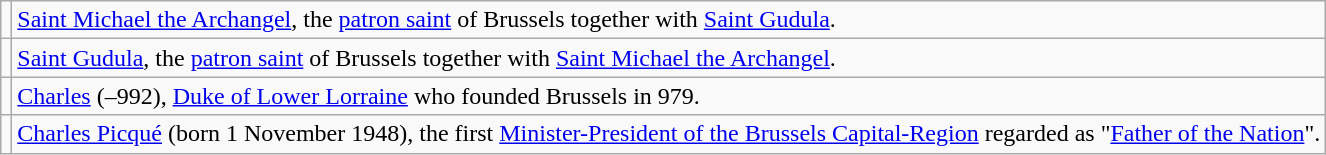<table class="wikitable">
<tr>
<td></td>
<td><a href='#'>Saint Michael the Archangel</a>, the <a href='#'>patron saint</a> of Brussels together with <a href='#'>Saint Gudula</a>.</td>
</tr>
<tr>
<td></td>
<td><a href='#'>Saint Gudula</a>, the <a href='#'>patron saint</a> of Brussels together with <a href='#'>Saint Michael the Archangel</a>.</td>
</tr>
<tr>
<td></td>
<td><a href='#'>Charles</a> (–992), <a href='#'>Duke of Lower Lorraine</a> who founded Brussels in 979.</td>
</tr>
<tr>
<td></td>
<td><a href='#'>Charles Picqué</a> (born 1 November 1948), the first <a href='#'>Minister-President of the Brussels Capital-Region</a> regarded as "<a href='#'>Father of the Nation</a>".</td>
</tr>
</table>
